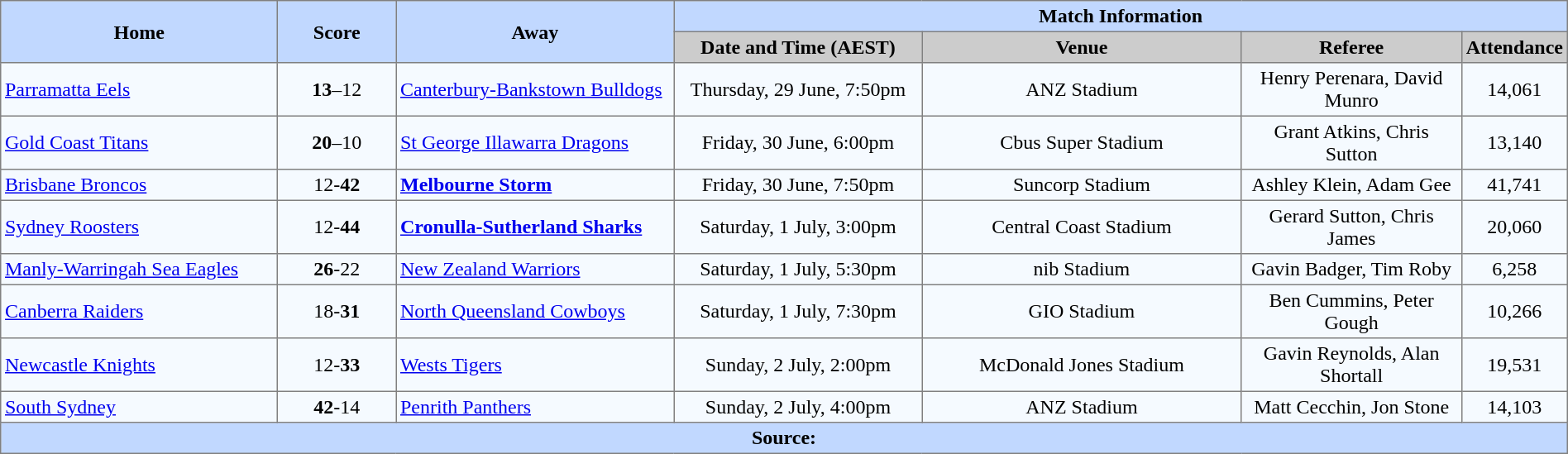<table border=1 style="border-collapse:collapse;  text-align:center;" cellpadding=3 cellspacing=0 width=100%>
<tr bgcolor=#C1D8FF>
<th rowspan=2 width=19%>Home</th>
<th rowspan=2 width=8%>Score</th>
<th rowspan=2 width=19%>Away</th>
<th colspan=6>Match Information</th>
</tr>
<tr bgcolor=#CCCCCC>
<th width=17%>Date and Time (AEST)</th>
<th width=22%>Venue</th>
<th width=50%>Referee</th>
<th width=7%>Attendance</th>
</tr>
<tr style="text-align:center; background:#f5faff;">
<td align="left"> <a href='#'>Parramatta Eels</a></td>
<td><strong>13</strong>–12</td>
<td align="left"> <a href='#'>Canterbury-Bankstown Bulldogs</a></td>
<td>Thursday, 29 June, 7:50pm</td>
<td>ANZ Stadium</td>
<td>Henry Perenara, David Munro</td>
<td>14,061</td>
</tr>
<tr style="text-align:center; background:#f5faff;">
<td align="left"> <a href='#'>Gold Coast Titans</a></td>
<td><strong>20</strong>–10</td>
<td align="left"> <a href='#'>St George Illawarra Dragons</a></td>
<td>Friday, 30 June, 6:00pm</td>
<td>Cbus Super Stadium</td>
<td>Grant Atkins, Chris Sutton</td>
<td>13,140</td>
</tr>
<tr style="text-align:center; background:#f5faff;">
<td align="left"> <a href='#'>Brisbane Broncos</a></td>
<td>12-<strong>42</strong></td>
<td align="left"> <strong><a href='#'>Melbourne Storm</a></strong></td>
<td>Friday, 30 June, 7:50pm</td>
<td>Suncorp Stadium</td>
<td>Ashley Klein, Adam Gee</td>
<td>41,741</td>
</tr>
<tr style="text-align:center; background:#f5faff;">
<td align="left"> <a href='#'>Sydney Roosters</a></td>
<td>12-<strong>44</strong></td>
<td align="left"><strong> <a href='#'>Cronulla-Sutherland Sharks</a></strong></td>
<td>Saturday, 1 July, 3:00pm</td>
<td>Central Coast Stadium</td>
<td>Gerard Sutton, Chris James</td>
<td>20,060</td>
</tr>
<tr style="text-align:center; background:#f5faff;">
<td align="left"> <a href='#'>Manly-Warringah Sea Eagles</a></td>
<td><strong>26</strong>-22</td>
<td align="left"> <a href='#'>New Zealand Warriors</a></td>
<td>Saturday, 1 July, 5:30pm</td>
<td>nib Stadium</td>
<td>Gavin Badger, Tim Roby</td>
<td>6,258</td>
</tr>
<tr style="text-align:center; background:#f5faff;">
<td align="left"> <a href='#'>Canberra Raiders</a></td>
<td>18-<strong>31</strong></td>
<td align="left"> <a href='#'>North Queensland Cowboys</a></td>
<td>Saturday, 1 July, 7:30pm</td>
<td>GIO Stadium</td>
<td>Ben Cummins, Peter Gough</td>
<td>10,266</td>
</tr>
<tr style="text-align:center; background:#f5faff;">
<td align="left"> <a href='#'>Newcastle Knights</a></td>
<td>12-<strong>33</strong></td>
<td align="left"> <a href='#'>Wests Tigers</a></td>
<td>Sunday, 2 July, 2:00pm</td>
<td>McDonald Jones Stadium</td>
<td>Gavin Reynolds, Alan Shortall</td>
<td>19,531</td>
</tr>
<tr style="text-align:center; background:#f5faff;">
<td align="left"> <a href='#'>South Sydney</a></td>
<td><strong>42</strong>-14</td>
<td align="left"> <a href='#'>Penrith Panthers</a></td>
<td>Sunday, 2 July, 4:00pm</td>
<td>ANZ Stadium</td>
<td>Matt Cecchin, Jon Stone</td>
<td>14,103</td>
</tr>
<tr style="background:#c1d8ff;">
<th colspan=7>Source:</th>
</tr>
</table>
